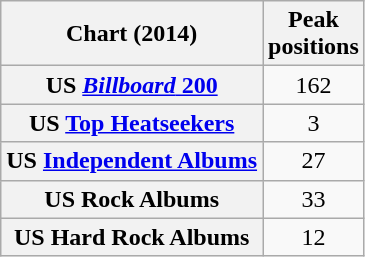<table class="wikitable plainrowheaders" style="text-align:center;">
<tr>
<th>Chart (2014)</th>
<th>Peak<br>positions</th>
</tr>
<tr>
<th scope="row">US <a href='#'><em>Billboard</em> 200</a></th>
<td>162</td>
</tr>
<tr>
<th scope="row">US <a href='#'>Top Heatseekers</a></th>
<td>3</td>
</tr>
<tr>
<th scope="row">US <a href='#'>Independent Albums</a></th>
<td>27</td>
</tr>
<tr>
<th scope="row">US Rock Albums</th>
<td>33</td>
</tr>
<tr>
<th scope="row">US Hard Rock Albums</th>
<td>12</td>
</tr>
</table>
